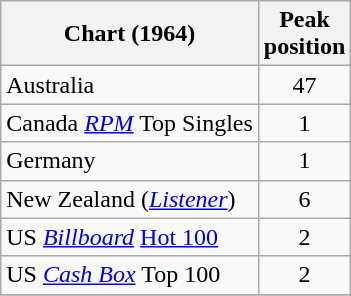<table class="wikitable sortable">
<tr>
<th>Chart (1964)</th>
<th>Peak<br>position</th>
</tr>
<tr>
<td>Australia</td>
<td style="text-align:center;">47</td>
</tr>
<tr>
<td>Canada <em><a href='#'>RPM</a></em> Top Singles</td>
<td style="text-align:center;">1</td>
</tr>
<tr>
<td>Germany</td>
<td style="text-align:center;">1</td>
</tr>
<tr>
<td>New Zealand (<em><a href='#'>Listener</a></em>)</td>
<td style="text-align:center;">6</td>
</tr>
<tr>
<td>US <em><a href='#'>Billboard</a></em> <a href='#'>Hot 100</a></td>
<td style="text-align:center;">2</td>
</tr>
<tr>
<td>US <a href='#'><em>Cash Box</em></a> Top 100</td>
<td align="center">2</td>
</tr>
<tr>
</tr>
</table>
